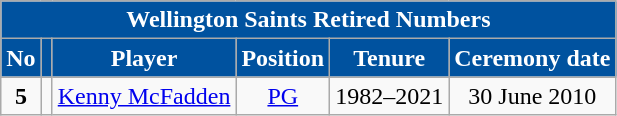<table class="wikitable" style="text-align:center">
<tr>
<th colspan=6 style="background-color:#00529F; color:white;"><strong>Wellington Saints Retired Numbers</strong></th>
</tr>
<tr>
<th style="background-color:#00529F; color:white;"><strong>No</strong></th>
<th style="background-color:#00529F; color:white;"></th>
<th style="background-color:#00529F; color:white;"><strong>Player</strong></th>
<th style="background-color:#00529F; color:white;"><strong>Position</strong></th>
<th style="background-color:#00529F; color:white;"><strong>Tenure</strong></th>
<th style="background-color:#00529F; color:white;"><strong>Ceremony date</strong></th>
</tr>
<tr>
<td><strong>5</strong></td>
<td></td>
<td><a href='#'>Kenny McFadden</a></td>
<td><a href='#'>PG</a></td>
<td>1982–2021</td>
<td>30 June 2010</td>
</tr>
</table>
